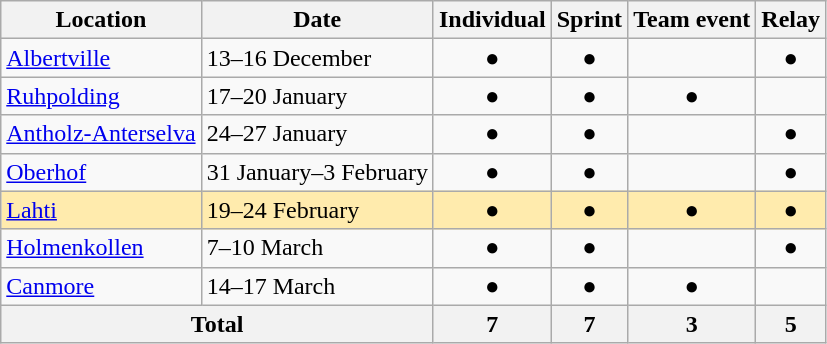<table class="wikitable" border="1">
<tr>
<th>Location</th>
<th>Date</th>
<th>Individual</th>
<th>Sprint</th>
<th>Team event</th>
<th>Relay</th>
</tr>
<tr align=center>
<td align=left> <a href='#'>Albertville</a></td>
<td align=left>13–16 December</td>
<td>● </td>
<td>● </td>
<td></td>
<td>●</td>
</tr>
<tr align=center>
<td align=left> <a href='#'>Ruhpolding</a></td>
<td align=left>17–20 January</td>
<td>● </td>
<td>● </td>
<td>●</td>
<td></td>
</tr>
<tr align=center>
<td align=left> <a href='#'>Antholz-Anterselva</a></td>
<td align=left>24–27 January</td>
<td>● </td>
<td>● </td>
<td></td>
<td>●</td>
</tr>
<tr align=center>
<td align=left> <a href='#'>Oberhof</a></td>
<td align=left>31 January–3 February</td>
<td>● </td>
<td>● </td>
<td></td>
<td>●</td>
</tr>
<tr align=center  style="background:#FFEBAD">
<td align=left> <a href='#'>Lahti</a></td>
<td align=left>19–24 February</td>
<td>●</td>
<td>●</td>
<td>●</td>
<td>●</td>
</tr>
<tr align=center>
<td align=left> <a href='#'>Holmenkollen</a></td>
<td align=left>7–10 March</td>
<td>● </td>
<td>● </td>
<td></td>
<td>●</td>
</tr>
<tr align=center>
<td align=left> <a href='#'>Canmore</a></td>
<td align=left>14–17 March</td>
<td>● </td>
<td>● </td>
<td>●</td>
<td></td>
</tr>
<tr align=center>
<th colspan="2">Total</th>
<th>7</th>
<th>7</th>
<th>3</th>
<th>5</th>
</tr>
</table>
